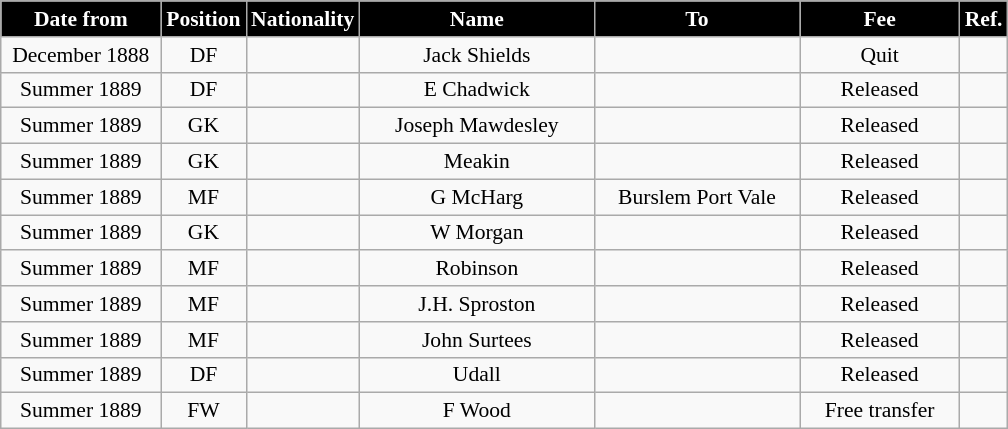<table class="wikitable" style="text-align:center; font-size:90%; ">
<tr>
<th style="background:#000000; color:white; width:100px;">Date from</th>
<th style="background:#000000; color:white; width:50px;">Position</th>
<th style="background:#000000; color:white; width:50px;">Nationality</th>
<th style="background:#000000; color:white; width:150px;">Name</th>
<th style="background:#000000; color:white; width:130px;">To</th>
<th style="background:#000000; color:white; width:100px;">Fee</th>
<th style="background:#000000; color:white; width:25px;">Ref.</th>
</tr>
<tr>
<td>December 1888</td>
<td>DF</td>
<td></td>
<td>Jack Shields</td>
<td></td>
<td>Quit</td>
<td></td>
</tr>
<tr>
<td>Summer 1889</td>
<td>DF</td>
<td></td>
<td>E Chadwick</td>
<td></td>
<td>Released</td>
<td></td>
</tr>
<tr>
<td>Summer 1889</td>
<td>GK</td>
<td></td>
<td>Joseph Mawdesley</td>
<td></td>
<td>Released</td>
<td></td>
</tr>
<tr>
<td>Summer 1889</td>
<td>GK</td>
<td></td>
<td>Meakin</td>
<td></td>
<td>Released</td>
<td></td>
</tr>
<tr>
<td>Summer 1889</td>
<td>MF</td>
<td></td>
<td>G McHarg</td>
<td>Burslem Port Vale</td>
<td>Released</td>
<td></td>
</tr>
<tr>
<td>Summer 1889</td>
<td>GK</td>
<td></td>
<td>W Morgan</td>
<td></td>
<td>Released</td>
<td></td>
</tr>
<tr>
<td>Summer 1889</td>
<td>MF</td>
<td></td>
<td>Robinson</td>
<td></td>
<td>Released</td>
<td></td>
</tr>
<tr>
<td>Summer 1889</td>
<td>MF</td>
<td></td>
<td>J.H. Sproston</td>
<td></td>
<td>Released</td>
<td></td>
</tr>
<tr>
<td>Summer 1889</td>
<td>MF</td>
<td></td>
<td>John Surtees</td>
<td></td>
<td>Released</td>
<td></td>
</tr>
<tr>
<td>Summer 1889</td>
<td>DF</td>
<td></td>
<td>Udall</td>
<td></td>
<td>Released</td>
<td></td>
</tr>
<tr>
<td>Summer 1889</td>
<td>FW</td>
<td></td>
<td>F Wood</td>
<td></td>
<td>Free transfer</td>
<td></td>
</tr>
</table>
